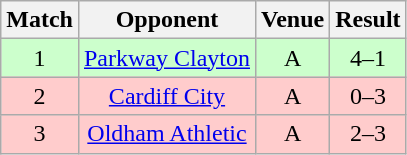<table class="wikitable" style="font-size:100%; text-align:center">
<tr>
<th>Match</th>
<th>Opponent</th>
<th>Venue</th>
<th>Result</th>
</tr>
<tr style="background: #CCFFCC;">
<td align="center">1</td>
<td><a href='#'>Parkway Clayton</a></td>
<td>A</td>
<td>4–1</td>
</tr>
<tr style="background: #FFCCCC;">
<td align="center">2</td>
<td><a href='#'>Cardiff City</a></td>
<td>A</td>
<td>0–3</td>
</tr>
<tr style="background: #FFCCCC;">
<td align="center">3</td>
<td><a href='#'>Oldham Athletic</a></td>
<td>A</td>
<td>2–3</td>
</tr>
</table>
